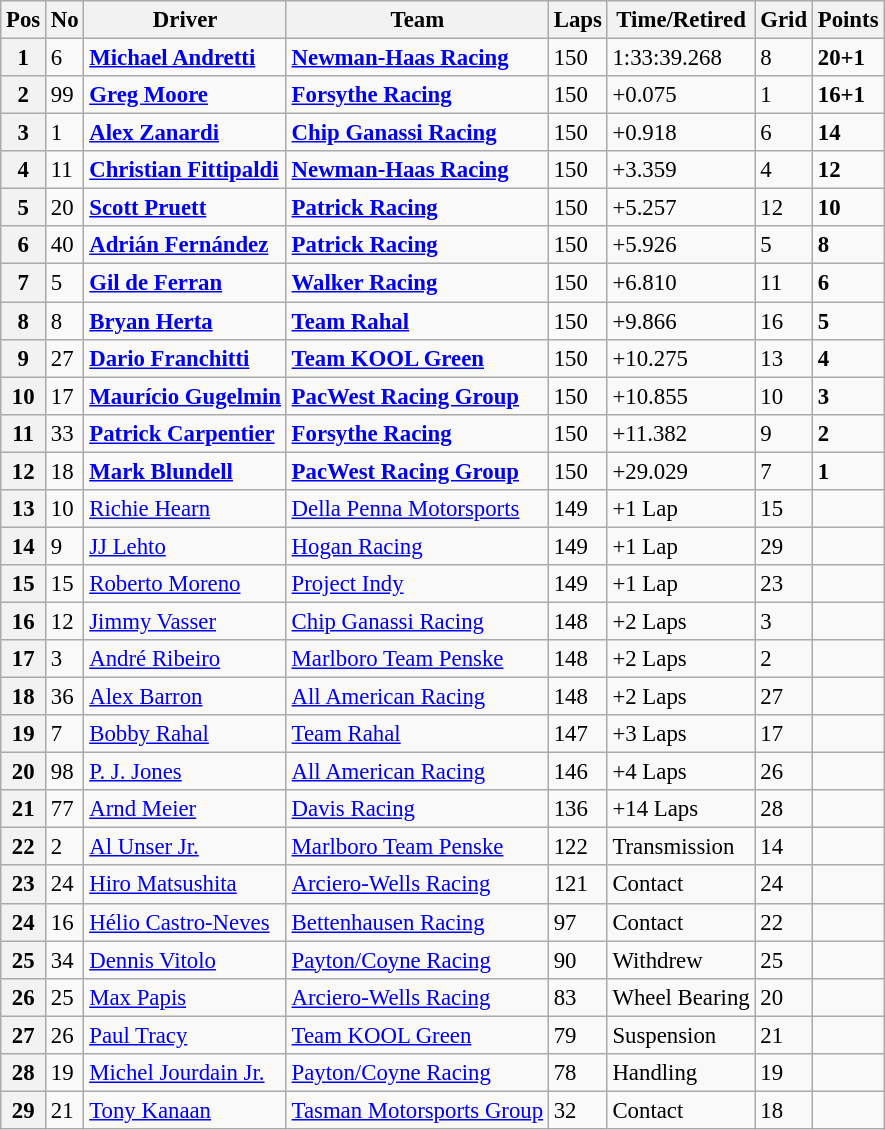<table class="wikitable" style="font-size:95%;">
<tr>
<th>Pos</th>
<th>No</th>
<th>Driver</th>
<th>Team</th>
<th>Laps</th>
<th>Time/Retired</th>
<th>Grid</th>
<th>Points</th>
</tr>
<tr>
<th>1</th>
<td>6</td>
<td> <strong><a href='#'>Michael Andretti</a></strong></td>
<td><strong><a href='#'>Newman-Haas Racing</a></strong></td>
<td>150</td>
<td>1:33:39.268</td>
<td>8</td>
<td><strong>20+1</strong></td>
</tr>
<tr>
<th>2</th>
<td>99</td>
<td> <strong><a href='#'>Greg Moore</a></strong></td>
<td><strong><a href='#'>Forsythe Racing</a></strong></td>
<td>150</td>
<td>+0.075</td>
<td>1</td>
<td><strong>16+1</strong></td>
</tr>
<tr>
<th>3</th>
<td>1</td>
<td> <strong><a href='#'>Alex Zanardi</a></strong></td>
<td><strong><a href='#'>Chip Ganassi Racing</a></strong></td>
<td>150</td>
<td>+0.918</td>
<td>6</td>
<td><strong>14</strong></td>
</tr>
<tr>
<th>4</th>
<td>11</td>
<td> <strong><a href='#'>Christian Fittipaldi</a></strong></td>
<td><strong><a href='#'>Newman-Haas Racing</a></strong></td>
<td>150</td>
<td>+3.359</td>
<td>4</td>
<td><strong>12</strong></td>
</tr>
<tr>
<th>5</th>
<td>20</td>
<td> <strong><a href='#'>Scott Pruett</a></strong></td>
<td><strong><a href='#'>Patrick Racing</a></strong></td>
<td>150</td>
<td>+5.257</td>
<td>12</td>
<td><strong>10</strong></td>
</tr>
<tr>
<th>6</th>
<td>40</td>
<td> <strong><a href='#'>Adrián Fernández</a></strong></td>
<td><strong><a href='#'>Patrick Racing</a></strong></td>
<td>150</td>
<td>+5.926</td>
<td>5</td>
<td><strong>8</strong></td>
</tr>
<tr>
<th>7</th>
<td>5</td>
<td> <strong><a href='#'>Gil de Ferran</a></strong></td>
<td><strong><a href='#'>Walker Racing</a></strong></td>
<td>150</td>
<td>+6.810</td>
<td>11</td>
<td><strong>6</strong></td>
</tr>
<tr>
<th>8</th>
<td>8</td>
<td> <strong><a href='#'>Bryan Herta</a></strong></td>
<td><strong><a href='#'>Team Rahal</a></strong></td>
<td>150</td>
<td>+9.866</td>
<td>16</td>
<td><strong>5</strong></td>
</tr>
<tr>
<th>9</th>
<td>27</td>
<td> <strong><a href='#'>Dario Franchitti</a></strong></td>
<td><strong><a href='#'>Team KOOL Green</a></strong></td>
<td>150</td>
<td>+10.275</td>
<td>13</td>
<td><strong>4</strong></td>
</tr>
<tr>
<th>10</th>
<td>17</td>
<td> <strong><a href='#'>Maurício Gugelmin</a></strong></td>
<td><strong><a href='#'>PacWest Racing Group</a></strong></td>
<td>150</td>
<td>+10.855</td>
<td>10</td>
<td><strong>3</strong></td>
</tr>
<tr>
<th>11</th>
<td>33</td>
<td> <strong><a href='#'>Patrick Carpentier</a></strong></td>
<td><strong><a href='#'>Forsythe Racing</a></strong></td>
<td>150</td>
<td>+11.382</td>
<td>9</td>
<td><strong>2</strong></td>
</tr>
<tr>
<th>12</th>
<td>18</td>
<td> <strong><a href='#'>Mark Blundell</a></strong></td>
<td><strong><a href='#'>PacWest Racing Group</a></strong></td>
<td>150</td>
<td>+29.029</td>
<td>7</td>
<td><strong>1</strong></td>
</tr>
<tr>
<th>13</th>
<td>10</td>
<td> <a href='#'>Richie Hearn</a></td>
<td><a href='#'>Della Penna Motorsports</a></td>
<td>149</td>
<td>+1 Lap</td>
<td>15</td>
<td></td>
</tr>
<tr>
<th>14</th>
<td>9</td>
<td> <a href='#'>JJ Lehto</a></td>
<td><a href='#'>Hogan Racing</a></td>
<td>149</td>
<td>+1 Lap</td>
<td>29</td>
<td></td>
</tr>
<tr>
<th>15</th>
<td>15</td>
<td> <a href='#'>Roberto Moreno</a></td>
<td><a href='#'>Project Indy</a></td>
<td>149</td>
<td>+1 Lap</td>
<td>23</td>
<td></td>
</tr>
<tr>
<th>16</th>
<td>12</td>
<td> <a href='#'>Jimmy Vasser</a></td>
<td><a href='#'>Chip Ganassi Racing</a></td>
<td>148</td>
<td>+2 Laps</td>
<td>3</td>
<td></td>
</tr>
<tr>
<th>17</th>
<td>3</td>
<td> <a href='#'>André Ribeiro</a></td>
<td><a href='#'>Marlboro Team Penske</a></td>
<td>148</td>
<td>+2 Laps</td>
<td>2</td>
<td></td>
</tr>
<tr>
<th>18</th>
<td>36</td>
<td> <a href='#'>Alex Barron</a></td>
<td><a href='#'>All American Racing</a></td>
<td>148</td>
<td>+2 Laps</td>
<td>27</td>
<td></td>
</tr>
<tr>
<th>19</th>
<td>7</td>
<td> <a href='#'>Bobby Rahal</a></td>
<td><a href='#'>Team Rahal</a></td>
<td>147</td>
<td>+3 Laps</td>
<td>17</td>
<td></td>
</tr>
<tr>
<th>20</th>
<td>98</td>
<td> <a href='#'>P. J. Jones</a></td>
<td><a href='#'>All American Racing</a></td>
<td>146</td>
<td>+4 Laps</td>
<td>26</td>
<td></td>
</tr>
<tr>
<th>21</th>
<td>77</td>
<td> <a href='#'>Arnd Meier</a></td>
<td><a href='#'>Davis Racing</a></td>
<td>136</td>
<td>+14 Laps</td>
<td>28</td>
<td></td>
</tr>
<tr>
<th>22</th>
<td>2</td>
<td> <a href='#'>Al Unser Jr.</a></td>
<td><a href='#'>Marlboro Team Penske</a></td>
<td>122</td>
<td>Transmission</td>
<td>14</td>
<td></td>
</tr>
<tr>
<th>23</th>
<td>24</td>
<td> <a href='#'>Hiro Matsushita</a></td>
<td><a href='#'>Arciero-Wells Racing</a></td>
<td>121</td>
<td>Contact</td>
<td>24</td>
<td></td>
</tr>
<tr>
<th>24</th>
<td>16</td>
<td> <a href='#'>Hélio Castro-Neves</a></td>
<td><a href='#'>Bettenhausen Racing</a></td>
<td>97</td>
<td>Contact</td>
<td>22</td>
<td></td>
</tr>
<tr>
<th>25</th>
<td>34</td>
<td> <a href='#'>Dennis Vitolo</a></td>
<td><a href='#'>Payton/Coyne Racing</a></td>
<td>90</td>
<td>Withdrew</td>
<td>25</td>
<td></td>
</tr>
<tr>
<th>26</th>
<td>25</td>
<td> <a href='#'>Max Papis</a></td>
<td><a href='#'>Arciero-Wells Racing</a></td>
<td>83</td>
<td>Wheel Bearing</td>
<td>20</td>
<td></td>
</tr>
<tr>
<th>27</th>
<td>26</td>
<td> <a href='#'>Paul Tracy</a></td>
<td><a href='#'>Team KOOL Green</a></td>
<td>79</td>
<td>Suspension</td>
<td>21</td>
<td></td>
</tr>
<tr>
<th>28</th>
<td>19</td>
<td> <a href='#'>Michel Jourdain Jr.</a></td>
<td><a href='#'>Payton/Coyne Racing</a></td>
<td>78</td>
<td>Handling</td>
<td>19</td>
<td></td>
</tr>
<tr>
<th>29</th>
<td>21</td>
<td> <a href='#'>Tony Kanaan</a></td>
<td><a href='#'>Tasman Motorsports Group</a></td>
<td>32</td>
<td>Contact</td>
<td>18</td>
<td></td>
</tr>
</table>
